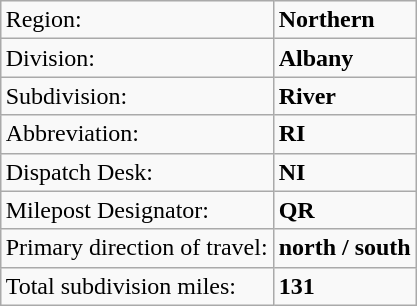<table class="wikitable" align="right">
<tr>
<td>Region:</td>
<td><strong>Northern</strong></td>
</tr>
<tr>
<td>Division:</td>
<td><strong>Albany</strong></td>
</tr>
<tr>
<td>Subdivision:</td>
<td><strong>River</strong></td>
</tr>
<tr>
<td>Abbreviation:</td>
<td><strong> RI</strong></td>
</tr>
<tr>
<td>Dispatch Desk:</td>
<td><strong>NI</strong></td>
</tr>
<tr>
<td>Milepost Designator:</td>
<td><strong>QR</strong></td>
</tr>
<tr>
<td>Primary direction of travel:</td>
<td><strong>north / south</strong></td>
</tr>
<tr>
<td>Total subdivision miles:</td>
<td><strong>131</strong></td>
</tr>
</table>
